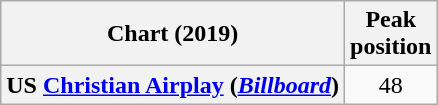<table class="wikitable plainrowheaders" style="text-align:center;">
<tr>
<th>Chart (2019)</th>
<th>Peak<br>position</th>
</tr>
<tr>
<th scope="row">US <a href='#'>Christian Airplay</a> (<em><a href='#'>Billboard</a></em>)</th>
<td>48</td>
</tr>
</table>
